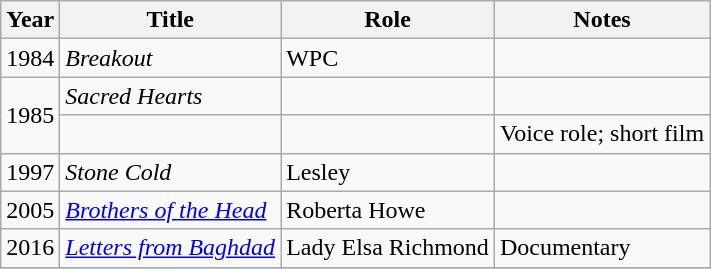<table class="wikitable sortable">
<tr>
<th>Year</th>
<th>Title</th>
<th>Role</th>
<th class="unsortable">Notes</th>
</tr>
<tr>
<td>1984</td>
<td><em>Breakout</em></td>
<td>WPC</td>
<td></td>
</tr>
<tr>
<td rowspan="2">1985</td>
<td><em>Sacred Hearts</em></td>
<td></td>
<td></td>
</tr>
<tr>
<td><em></em></td>
<td></td>
<td>Voice role; short film</td>
</tr>
<tr>
<td>1997</td>
<td><em>Stone Cold</em></td>
<td>Lesley</td>
<td></td>
</tr>
<tr>
<td>2005</td>
<td><em><a href='#'>Brothers of the Head</a></em></td>
<td>Roberta Howe</td>
<td></td>
</tr>
<tr>
<td>2016</td>
<td><em><a href='#'>Letters from Baghdad</a></em></td>
<td>Lady Elsa Richmond</td>
<td>Documentary</td>
</tr>
<tr>
</tr>
</table>
